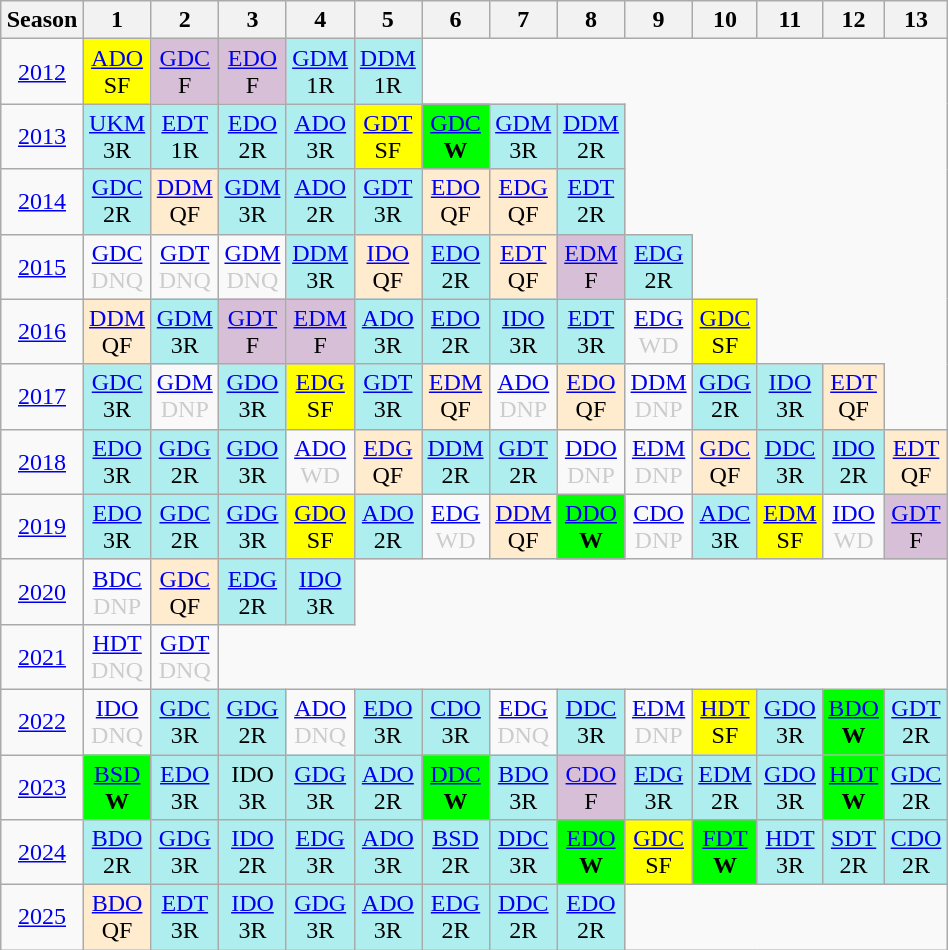<table class="wikitable" style="width:50%; margin:0">
<tr>
<th>Season</th>
<th>1</th>
<th>2</th>
<th>3</th>
<th>4</th>
<th>5</th>
<th>6</th>
<th>7</th>
<th>8</th>
<th>9</th>
<th>10</th>
<th>11</th>
<th>12</th>
<th>13</th>
</tr>
<tr>
<td style="text-align:center;"background:#efefef;"><a href='#'>2012</a></td>
<td style="text-align:center; background:yellow;"><a href='#'>ADO</a><br>SF</td>
<td style="text-align:center; background:thistle;"><a href='#'>GDC</a><br>F</td>
<td style="text-align:center; background:thistle;"><a href='#'>EDO</a><br>F</td>
<td style="text-align:center; background:#afeeee;"><a href='#'>GDM</a><br>1R</td>
<td style="text-align:center; background:#afeeee;"><a href='#'>DDM</a><br>1R</td>
</tr>
<tr>
<td style="text-align:center;"background:#efefef;"><a href='#'>2013</a></td>
<td style="text-align:center; background:#afeeee;"><a href='#'>UKM</a><br>3R</td>
<td style="text-align:center; background:#afeeee;"><a href='#'>EDT</a><br>1R</td>
<td style="text-align:center; background:#afeeee;"><a href='#'>EDO</a><br>2R</td>
<td style="text-align:center; background:#afeeee;"><a href='#'>ADO</a><br>3R</td>
<td style="text-align:center; background:yellow;"><a href='#'>GDT</a><br>SF</td>
<td style="text-align:center; background:lime;"><a href='#'>GDC</a><br><strong>W</strong></td>
<td style="text-align:center; background:#afeeee;"><a href='#'>GDM</a><br>3R</td>
<td style="text-align:center; background:#afeeee;"><a href='#'>DDM</a><br>2R</td>
</tr>
<tr>
<td style="text-align:center;"background:#efefef;"><a href='#'>2014</a></td>
<td style="text-align:center; background:#afeeee;"><a href='#'>GDC</a><br>2R</td>
<td style="text-align:center; background:#ffebcd;"><a href='#'>DDM</a><br>QF</td>
<td style="text-align:center; background:#afeeee;"><a href='#'>GDM</a><br>3R</td>
<td style="text-align:center; background:#afeeee;"><a href='#'>ADO</a><br>2R</td>
<td style="text-align:center; background:#afeeee;"><a href='#'>GDT</a><br>3R</td>
<td style="text-align:center; background:#ffebcd;"><a href='#'>EDO</a><br>QF</td>
<td style="text-align:center; background:#ffebcd;"><a href='#'>EDG</a><br>QF</td>
<td style="text-align:center; background:#afeeee;"><a href='#'>EDT</a><br>2R</td>
</tr>
<tr>
<td style="text-align:center;"background:#efefef;"><a href='#'>2015</a></td>
<td style="text-align:center; color:#ccc;"><a href='#'>GDC</a><br>DNQ</td>
<td style="text-align:center; color:#ccc;"><a href='#'>GDT</a><br>DNQ</td>
<td style="text-align:center; color:#ccc;"><a href='#'>GDM</a><br>DNQ</td>
<td style="text-align:center; background:#afeeee;"><a href='#'>DDM</a><br>3R</td>
<td style="text-align:center; background:#ffebcd;"><a href='#'>IDO</a><br>QF</td>
<td style="text-align:center; background:#afeeee;"><a href='#'>EDO</a><br>2R</td>
<td style="text-align:center; background:#ffebcd;"><a href='#'>EDT</a><br>QF</td>
<td style="text-align:center; background:thistle;"><a href='#'>EDM</a><br>F</td>
<td style="text-align:center; background:#afeeee;"><a href='#'>EDG</a><br>2R</td>
</tr>
<tr>
<td style="text-align:center;"background:#efefef;"><a href='#'>2016</a></td>
<td style="text-align:center; background:#ffebcd;"><a href='#'>DDM</a><br>QF</td>
<td style="text-align:center; background:#afeeee;"><a href='#'>GDM</a><br>3R</td>
<td style="text-align:center; background:thistle;"><a href='#'>GDT</a><br>F</td>
<td style="text-align:center; background:thistle;"><a href='#'>EDM</a><br>F</td>
<td style="text-align:center; background:#afeeee;"><a href='#'>ADO</a><br>3R</td>
<td style="text-align:center; background:#afeeee;"><a href='#'>EDO</a><br>2R</td>
<td style="text-align:center; background:#afeeee;"><a href='#'>IDO</a><br>3R</td>
<td style="text-align:center; background:#afeeee;"><a href='#'>EDT</a><br>3R</td>
<td style="text-align:center; color:#ccc;"><a href='#'>EDG</a><br>WD</td>
<td style="text-align:center; background:yellow;"><a href='#'>GDC</a><br>SF</td>
</tr>
<tr>
<td style="text-align:center;"background:#efefef;"><a href='#'>2017</a></td>
<td style="text-align:center; background:#afeeee;"><a href='#'>GDC</a><br>3R</td>
<td style="text-align:center; color:#ccc;"><a href='#'>GDM</a><br>DNP</td>
<td style="text-align:center; background:#afeeee;"><a href='#'>GDO</a><br>3R</td>
<td style="text-align:center; background:yellow;"><a href='#'>EDG</a><br>SF</td>
<td style="text-align:center; background:#afeeee;"><a href='#'>GDT</a><br>3R</td>
<td style="text-align:center; background:#ffebcd;"><a href='#'>EDM</a><br>QF</td>
<td style="text-align:center; color:#ccc;"><a href='#'>ADO</a><br>DNP</td>
<td style="text-align:center; background:#ffebcd;"><a href='#'>EDO</a><br>QF</td>
<td style="text-align:center; color:#ccc;"><a href='#'>DDM</a><br>DNP</td>
<td style="text-align:center; background:#afeeee;"><a href='#'>GDG</a><br>2R</td>
<td style="text-align:center; background:#afeeee;"><a href='#'>IDO</a><br>3R</td>
<td style="text-align:center; background:#ffebcd;"><a href='#'>EDT</a><br>QF</td>
</tr>
<tr>
<td style="text-align:center;"background:#efefef;"><a href='#'>2018</a></td>
<td style="text-align:center; background:#afeeee;"><a href='#'>EDO</a><br>3R</td>
<td style="text-align:center; background:#afeeee;"><a href='#'>GDG</a><br>2R</td>
<td style="text-align:center; background:#afeeee;"><a href='#'>GDO</a><br>3R</td>
<td style="text-align:center; color:#ccc;"><a href='#'>ADO</a><br>WD</td>
<td style="text-align:center; background:#ffebcd;"><a href='#'>EDG</a><br>QF</td>
<td style="text-align:center; background:#afeeee;"><a href='#'>DDM</a><br>2R</td>
<td style="text-align:center; background:#afeeee;"><a href='#'>GDT</a><br>2R</td>
<td style="text-align:center; color:#ccc;"><a href='#'>DDO</a><br>DNP</td>
<td style="text-align:center; color:#ccc;"><a href='#'>EDM</a><br>DNP</td>
<td style="text-align:center; background:#ffebcd;"><a href='#'>GDC</a><br>QF</td>
<td style="text-align:center; background:#afeeee;"><a href='#'>DDC</a><br>3R</td>
<td style="text-align:center; background:#afeeee;"><a href='#'>IDO</a><br>2R</td>
<td style="text-align:center; background:#ffebcd;"><a href='#'>EDT</a><br>QF</td>
</tr>
<tr>
<td style="text-align:center;"background:#efefef;"><a href='#'>2019</a></td>
<td style="text-align:center; background:#afeeee;"><a href='#'>EDO</a><br>3R</td>
<td style="text-align:center; background:#afeeee;"><a href='#'>GDC</a><br>2R</td>
<td style="text-align:center; background:#afeeee;"><a href='#'>GDG</a><br>3R</td>
<td style="text-align:center; background:yellow;"><a href='#'>GDO</a><br>SF</td>
<td style="text-align:center; background:#afeeee;"><a href='#'>ADO</a><br>2R</td>
<td style="text-align:center; color:#ccc;"><a href='#'>EDG</a><br>WD</td>
<td style="text-align:center; background:#ffebcd;"><a href='#'>DDM</a><br>QF</td>
<td style="text-align:center; background:lime;"><a href='#'>DDO</a><br><strong>W</strong></td>
<td style="text-align:center; color:#ccc;"><a href='#'>CDO</a><br>DNP</td>
<td style="text-align:center; background:#afeeee;"><a href='#'>ADC</a><br>3R</td>
<td style="text-align:center; background:yellow;"><a href='#'>EDM</a><br>SF</td>
<td style="text-align:center; color:#ccc;"><a href='#'>IDO</a><br>WD</td>
<td style="text-align:center; background:thistle;"><a href='#'>GDT</a><br>F</td>
</tr>
<tr>
<td style="text-align:center;"background:#efefef;"><a href='#'>2020</a></td>
<td style="text-align:center; color:#ccc;"><a href='#'>BDC</a><br>DNP</td>
<td style="text-align:center; background:#ffebcd;"><a href='#'>GDC</a><br>QF</td>
<td style="text-align:center; background:#afeeee;"><a href='#'>EDG</a><br>2R</td>
<td style="text-align:center; background:#afeeee;"><a href='#'>IDO</a><br>3R</td>
</tr>
<tr>
<td style="text-align:center;"background:#efefef;"><a href='#'>2021</a></td>
<td style="text-align:center; color:#ccc;"><a href='#'>HDT</a><br>DNQ</td>
<td style="text-align:center; color:#ccc;"><a href='#'>GDT</a><br>DNQ</td>
</tr>
<tr>
<td style="text-align:center;"background:#efefef;"><a href='#'>2022</a></td>
<td style="text-align:center; color:#ccc;"><a href='#'>IDO</a><br>DNQ</td>
<td style="text-align:center; background:#afeeee;"><a href='#'>GDC</a><br>3R</td>
<td style="text-align:center; background:#afeeee;"><a href='#'>GDG</a><br>2R</td>
<td style="text-align:center; color:#ccc;"><a href='#'>ADO</a><br>DNQ</td>
<td style="text-align:center; background:#afeeee;"><a href='#'>EDO</a><br>3R</td>
<td style="text-align:center; background:#afeeee;"><a href='#'>CDO</a><br>3R</td>
<td style="text-align:center; color:#ccc;"><a href='#'>EDG</a><br>DNQ</td>
<td style="text-align:center; background:#afeeee;"><a href='#'>DDC</a><br>3R</td>
<td style="text-align:center; color:#ccc;"><a href='#'>EDM</a><br>DNP</td>
<td style="text-align:center; background:yellow;"><a href='#'>HDT</a><br>SF</td>
<td style="text-align:center; background:#afeeee;"><a href='#'>GDO</a><br>3R</td>
<td style="text-align:center; background:lime;"><a href='#'>BDO</a><br><strong>W</strong></td>
<td style="text-align:center; background:#afeeee;"><a href='#'>GDT</a><br>2R</td>
</tr>
<tr>
<td style="text-align:center;"background:#efefef;"><a href='#'>2023</a></td>
<td style="text-align:center; background:lime;"><a href='#'>BSD</a><br><strong>W</strong></td>
<td style="text-align:center; background:#afeeee;"><a href='#'>EDO</a><br>3R</td>
<td style="text-align:center; background:#afeeee;">IDO<br>3R</td>
<td style="text-align:center; background:#afeeee;"><a href='#'>GDG</a><br>3R</td>
<td style="text-align:center; background:#afeeee;"><a href='#'>ADO</a><br>2R</td>
<td style="text-align:center; background:lime;"><a href='#'>DDC</a><br><strong>W</strong></td>
<td style="text-align:center; background:#afeeee;"><a href='#'>BDO</a><br>3R</td>
<td style="text-align:center; background:thistle;"><a href='#'>CDO</a><br>F</td>
<td style="text-align:center; background:#afeeee;"><a href='#'>EDG</a><br>3R</td>
<td style="text-align:center; background:#afeeee;"><a href='#'>EDM</a><br>2R</td>
<td style="text-align:center; background:#afeeee;"><a href='#'>GDO</a><br>3R</td>
<td style="text-align:center; background:lime;"><a href='#'>HDT</a><br><strong>W</strong></td>
<td style="text-align:center; background:#afeeee;"><a href='#'>GDC</a><br>2R</td>
</tr>
<tr>
<td style="text-align:center;"background:#efefef;"><a href='#'>2024</a></td>
<td style="text-align:center; background:#afeeee;"><a href='#'>BDO</a><br>2R</td>
<td style="text-align:center; background:#afeeee;"><a href='#'>GDG</a><br>3R</td>
<td style="text-align:center; background:#afeeee;"><a href='#'>IDO</a><br>2R</td>
<td style="text-align:center; background:#afeeee;"><a href='#'>EDG</a><br>3R</td>
<td style="text-align:center; background:#afeeee;"><a href='#'>ADO</a><br>3R</td>
<td style="text-align:center; background:#afeeee;"><a href='#'>BSD</a><br>2R</td>
<td style="text-align:center; background:#afeeee;"><a href='#'>DDC</a><br>3R</td>
<td style="text-align:center; background:lime;"><a href='#'>EDO</a><br><strong>W</strong></td>
<td style="text-align:center; background:yellow;"><a href='#'>GDC</a><br>SF</td>
<td style="text-align:center; background:lime;"><a href='#'>FDT</a><br><strong>W</strong></td>
<td style="text-align:center; background:#afeeee;"><a href='#'>HDT</a><br>3R</td>
<td style="text-align:center; background:#afeeee;"><a href='#'>SDT</a><br>2R</td>
<td style="text-align:center; background:#afeeee;"><a href='#'>CDO</a><br>2R</td>
</tr>
<tr>
<td style="text-align:center;"background:#efefef;"><a href='#'>2025</a></td>
<td style="text-align:center; background:#ffebcd;"><a href='#'>BDO</a><br>QF</td>
<td style="text-align:center; background:#afeeee;"><a href='#'>EDT</a><br>3R</td>
<td style="text-align:center; background:#afeeee;"><a href='#'>IDO</a><br>3R</td>
<td style="text-align:center; background:#afeeee;"><a href='#'>GDG</a><br>3R</td>
<td style="text-align:center; background:#afeeee;"><a href='#'>ADO</a><br>3R</td>
<td style="text-align:center; background:#afeeee;"><a href='#'>EDG</a><br>2R</td>
<td style="text-align:center; background:#afeeee;"><a href='#'>DDC</a><br>2R</td>
<td style="text-align:center; background:#afeeee;"><a href='#'>EDO</a><br>2R</td>
</tr>
</table>
